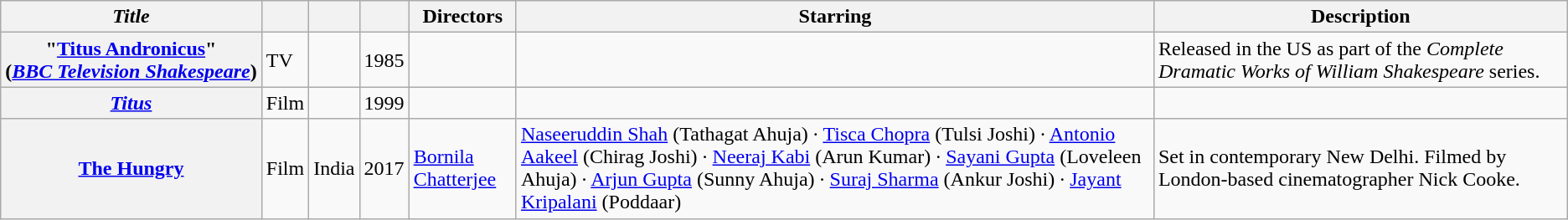<table class="wikitable sortable">
<tr>
<th scope="col"><em>Title</em></th>
<th scope="col"></th>
<th scope="col"></th>
<th scope="col"></th>
<th scope="col" class="unsortable">Directors</th>
<th scope="col" class="unsortable" style="min-width: 10em">Starring</th>
<th scope="col" class="unsortable" style="min-width: 15em">Description</th>
</tr>
<tr>
<th scope="row" style="white-space: nowrap">"<a href='#'>Titus Andronicus</a>"<br>(<em><a href='#'>BBC Television Shakespeare</a></em>)</th>
<td>TV</td>
<td></td>
<td>1985</td>
<td></td>
<td></td>
<td>Released in the US as part of the <em>Complete Dramatic Works of William Shakespeare</em> series.</td>
</tr>
<tr>
<th scope="row" style="white-space: nowrap"><em><a href='#'>Titus</a></em></th>
<td>Film</td>
<td></td>
<td>1999</td>
<td></td>
<td></td>
<td></td>
</tr>
<tr>
<th><a href='#'>The Hungry</a></th>
<td>Film</td>
<td>India</td>
<td>2017</td>
<td><a href='#'>Bornila Chatterjee</a></td>
<td><a href='#'>Naseeruddin Shah</a> (Tathagat Ahuja) · <a href='#'>Tisca Chopra</a> (Tulsi Joshi) · <a href='#'>Antonio Aakeel</a> (Chirag Joshi) · <a href='#'>Neeraj Kabi</a> (Arun Kumar) · <a href='#'>Sayani Gupta</a> (Loveleen Ahuja) · <a href='#'>Arjun Gupta</a> (Sunny Ahuja) · <a href='#'>Suraj Sharma</a> (Ankur Joshi) · <a href='#'>Jayant Kripalani</a> (Poddaar)</td>
<td>Set in contemporary New Delhi.  Filmed by London-based cinematographer Nick Cooke.</td>
</tr>
</table>
